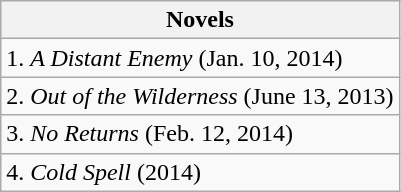<table class="wikitable">
<tr>
<th>Novels</th>
</tr>
<tr>
<td>1. <em>A Distant Enemy</em> (Jan. 10, 2014)</td>
</tr>
<tr>
<td>2. <em>Out of the Wilderness</em> (June 13, 2013)</td>
</tr>
<tr>
<td>3. <em>No Returns</em> (Feb. 12, 2014)</td>
</tr>
<tr>
<td>4. <em>Cold Spell</em> (2014)</td>
</tr>
</table>
